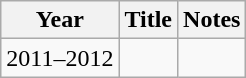<table class="wikitable">
<tr>
<th>Year</th>
<th>Title</th>
<th class="unsortable">Notes</th>
</tr>
<tr>
<td>2011–2012</td>
<td><em></em></td>
<td></td>
</tr>
</table>
